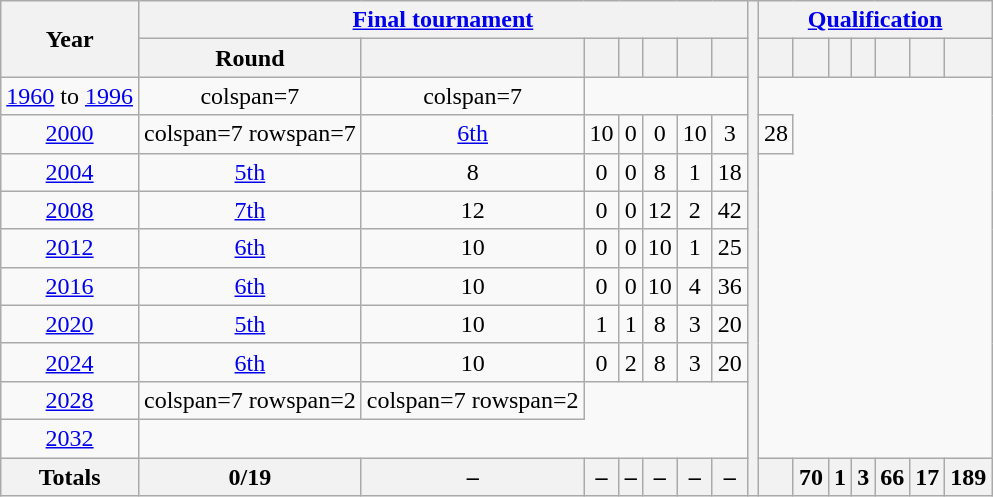<table class="wikitable" style="text-align: center;font-size:100%;">
<tr>
<th rowspan="2">Year</th>
<th colspan="7"><a href='#'>Final tournament</a></th>
<th rowspan="22"></th>
<th colspan="7"><a href='#'>Qualification</a></th>
</tr>
<tr>
<th>Round</th>
<th></th>
<th></th>
<th></th>
<th></th>
<th></th>
<th></th>
<th></th>
<th></th>
<th></th>
<th></th>
<th></th>
<th></th>
<th></th>
</tr>
<tr>
<td> <a href='#'>1960</a> to  <a href='#'>1996</a></td>
<td>colspan=7 </td>
<td>colspan=7 </td>
</tr>
<tr>
<td>  <a href='#'>2000</a></td>
<td>colspan=7 rowspan=7 </td>
<td><a href='#'>6th</a></td>
<td>10</td>
<td>0</td>
<td>0</td>
<td>10</td>
<td>3</td>
<td>28</td>
</tr>
<tr>
<td> <a href='#'>2004</a></td>
<td><a href='#'>5th</a></td>
<td>8</td>
<td>0</td>
<td>0</td>
<td>8</td>
<td>1</td>
<td>18</td>
</tr>
<tr>
<td>  <a href='#'>2008</a></td>
<td><a href='#'>7th</a></td>
<td>12</td>
<td>0</td>
<td>0</td>
<td>12</td>
<td>2</td>
<td>42</td>
</tr>
<tr>
<td>  <a href='#'>2012</a></td>
<td><a href='#'>6th</a></td>
<td>10</td>
<td>0</td>
<td>0</td>
<td>10</td>
<td>1</td>
<td>25</td>
</tr>
<tr>
<td> <a href='#'>2016</a></td>
<td><a href='#'>6th</a></td>
<td>10</td>
<td>0</td>
<td>0</td>
<td>10</td>
<td>4</td>
<td>36</td>
</tr>
<tr>
<td> <a href='#'>2020</a></td>
<td><a href='#'>5th</a></td>
<td>10</td>
<td>1</td>
<td>1</td>
<td>8</td>
<td>3</td>
<td>20</td>
</tr>
<tr>
<td> <a href='#'>2024</a></td>
<td><a href='#'>6th</a></td>
<td>10</td>
<td>0</td>
<td>2</td>
<td>8</td>
<td>3</td>
<td>20</td>
</tr>
<tr>
<td>  <a href='#'>2028</a></td>
<td>colspan=7 rowspan=2 </td>
<td>colspan=7 rowspan=2 </td>
</tr>
<tr>
<td>  <a href='#'>2032</a></td>
</tr>
<tr>
<th>Totals</th>
<th>0/19</th>
<th>–</th>
<th>–</th>
<th>–</th>
<th>–</th>
<th>–</th>
<th>–</th>
<th></th>
<th>70</th>
<th>1</th>
<th>3</th>
<th>66</th>
<th>17</th>
<th>189</th>
</tr>
</table>
